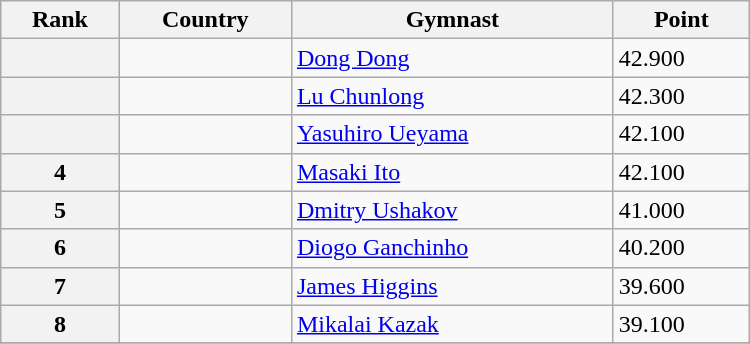<table class="wikitable" width=500>
<tr bgcolor="#efefef">
<th>Rank</th>
<th>Country</th>
<th>Gymnast</th>
<th>Point</th>
</tr>
<tr>
<th></th>
<td></td>
<td><a href='#'>Dong Dong</a></td>
<td>42.900</td>
</tr>
<tr>
<th></th>
<td></td>
<td><a href='#'>Lu Chunlong</a></td>
<td>42.300</td>
</tr>
<tr>
<th></th>
<td></td>
<td><a href='#'>Yasuhiro Ueyama</a></td>
<td>42.100</td>
</tr>
<tr>
<th>4</th>
<td></td>
<td><a href='#'>Masaki Ito</a></td>
<td>42.100</td>
</tr>
<tr>
<th>5</th>
<td></td>
<td><a href='#'>Dmitry Ushakov</a></td>
<td>41.000</td>
</tr>
<tr>
<th>6</th>
<td></td>
<td><a href='#'>Diogo Ganchinho</a></td>
<td>40.200</td>
</tr>
<tr>
<th>7</th>
<td></td>
<td><a href='#'>James Higgins</a></td>
<td>39.600</td>
</tr>
<tr>
<th>8</th>
<td></td>
<td><a href='#'>Mikalai Kazak</a></td>
<td>39.100</td>
</tr>
<tr>
</tr>
</table>
